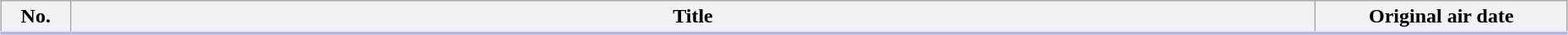<table class="wikitable" style="width:98%; margin:auto; background:#FFF;">
<tr style="border-bottom: 3px solid #CCF;">
<th style="width:3em;">No.</th>
<th>Title</th>
<th style="width:12em;">Original air date</th>
</tr>
<tr>
</tr>
</table>
